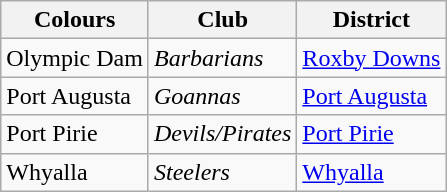<table class="wikitable">
<tr>
<th>Colours</th>
<th>Club</th>
<th>District</th>
</tr>
<tr>
<td> Olympic Dam</td>
<td><em>Barbarians</em></td>
<td><a href='#'>Roxby Downs</a></td>
</tr>
<tr>
<td> Port Augusta</td>
<td><em>Goannas</em></td>
<td><a href='#'>Port Augusta</a></td>
</tr>
<tr>
<td> Port Pirie</td>
<td><em>Devils/Pirates</em></td>
<td><a href='#'>Port Pirie</a></td>
</tr>
<tr>
<td> Whyalla</td>
<td><em>Steelers</em></td>
<td><a href='#'>Whyalla</a></td>
</tr>
</table>
